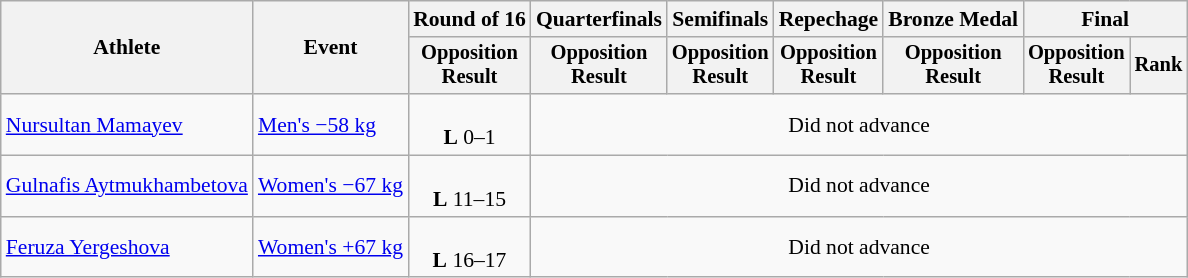<table class="wikitable" style="font-size:90%;">
<tr>
<th rowspan="2">Athlete</th>
<th rowspan="2">Event</th>
<th>Round of 16</th>
<th>Quarterfinals</th>
<th>Semifinals</th>
<th>Repechage</th>
<th>Bronze Medal</th>
<th colspan=2>Final</th>
</tr>
<tr style="font-size:95%">
<th>Opposition<br>Result</th>
<th>Opposition<br>Result</th>
<th>Opposition<br>Result</th>
<th>Opposition<br>Result</th>
<th>Opposition<br>Result</th>
<th>Opposition<br>Result</th>
<th>Rank</th>
</tr>
<tr align=center>
<td align=left><a href='#'>Nursultan Mamayev</a></td>
<td align=left><a href='#'>Men's −58 kg</a></td>
<td><br><strong>L</strong> 0–1 </td>
<td colspan=6>Did not advance</td>
</tr>
<tr align=center>
<td align=left><a href='#'>Gulnafis Aytmukhambetova</a></td>
<td align=left><a href='#'>Women's −67 kg</a></td>
<td><br><strong>L</strong> 11–15</td>
<td colspan=6>Did not advance</td>
</tr>
<tr align=center>
<td align=left><a href='#'>Feruza Yergeshova</a></td>
<td align=left><a href='#'>Women's +67 kg</a></td>
<td><br><strong>L</strong> 16–17 </td>
<td colspan=6>Did not advance</td>
</tr>
</table>
